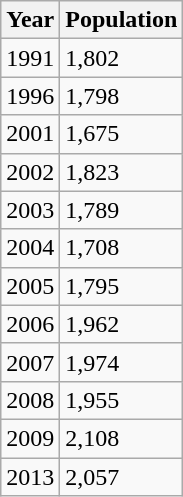<table class="wikitable">
<tr>
<th>Year</th>
<th>Population</th>
</tr>
<tr>
<td>1991</td>
<td>1,802</td>
</tr>
<tr>
<td>1996</td>
<td>1,798</td>
</tr>
<tr>
<td>2001</td>
<td>1,675</td>
</tr>
<tr>
<td>2002</td>
<td>1,823</td>
</tr>
<tr>
<td>2003</td>
<td>1,789</td>
</tr>
<tr>
<td>2004</td>
<td>1,708</td>
</tr>
<tr>
<td>2005</td>
<td>1,795</td>
</tr>
<tr>
<td>2006</td>
<td>1,962</td>
</tr>
<tr>
<td>2007</td>
<td>1,974</td>
</tr>
<tr>
<td>2008</td>
<td>1,955</td>
</tr>
<tr>
<td>2009</td>
<td>2,108</td>
</tr>
<tr>
<td>2013</td>
<td>2,057</td>
</tr>
</table>
